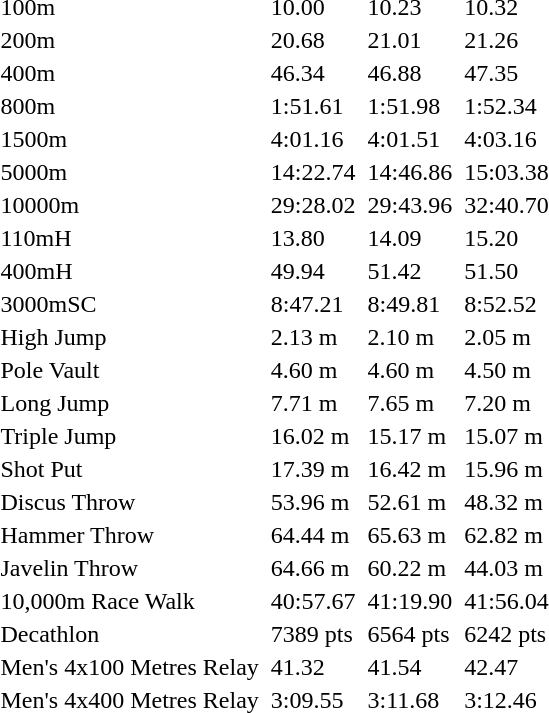<table>
<tr>
<td>100m</td>
<td></td>
<td>10.00</td>
<td></td>
<td>10.23</td>
<td></td>
<td>10.32</td>
</tr>
<tr>
<td>200m</td>
<td></td>
<td>20.68</td>
<td></td>
<td>21.01</td>
<td></td>
<td>21.26</td>
</tr>
<tr>
<td>400m</td>
<td></td>
<td>46.34</td>
<td></td>
<td>46.88</td>
<td></td>
<td>47.35</td>
</tr>
<tr>
<td>800m</td>
<td></td>
<td>1:51.61</td>
<td></td>
<td>1:51.98</td>
<td></td>
<td>1:52.34</td>
</tr>
<tr>
<td>1500m</td>
<td></td>
<td>4:01.16</td>
<td></td>
<td>4:01.51</td>
<td></td>
<td>4:03.16</td>
</tr>
<tr>
<td>5000m</td>
<td></td>
<td>14:22.74</td>
<td></td>
<td>14:46.86</td>
<td></td>
<td>15:03.38</td>
</tr>
<tr>
<td>10000m</td>
<td></td>
<td>29:28.02</td>
<td></td>
<td>29:43.96</td>
<td></td>
<td>32:40.70</td>
</tr>
<tr>
<td>110mH</td>
<td></td>
<td>13.80</td>
<td></td>
<td>14.09</td>
<td></td>
<td>15.20</td>
</tr>
<tr>
<td>400mH</td>
<td></td>
<td>49.94</td>
<td></td>
<td>51.42</td>
<td></td>
<td>51.50</td>
</tr>
<tr>
<td>3000mSC</td>
<td></td>
<td>8:47.21</td>
<td></td>
<td>8:49.81</td>
<td></td>
<td>8:52.52</td>
</tr>
<tr>
<td>High Jump</td>
<td></td>
<td>2.13 m</td>
<td></td>
<td>2.10 m</td>
<td></td>
<td>2.05 m</td>
</tr>
<tr>
<td>Pole Vault</td>
<td></td>
<td>4.60 m</td>
<td></td>
<td>4.60 m</td>
<td></td>
<td>4.50 m</td>
</tr>
<tr>
<td>Long Jump</td>
<td></td>
<td>7.71 m</td>
<td></td>
<td>7.65 m</td>
<td></td>
<td>7.20 m</td>
</tr>
<tr>
<td>Triple Jump</td>
<td></td>
<td>16.02 m</td>
<td></td>
<td>15.17 m</td>
<td></td>
<td>15.07 m</td>
</tr>
<tr>
<td>Shot Put</td>
<td></td>
<td>17.39 m</td>
<td></td>
<td>16.42 m</td>
<td></td>
<td>15.96 m</td>
</tr>
<tr>
<td>Discus Throw</td>
<td></td>
<td>53.96 m</td>
<td></td>
<td>52.61 m</td>
<td></td>
<td>48.32 m</td>
</tr>
<tr>
<td>Hammer Throw</td>
<td></td>
<td>64.44 m</td>
<td></td>
<td>65.63 m</td>
<td></td>
<td>62.82 m</td>
</tr>
<tr>
<td>Javelin Throw</td>
<td></td>
<td>64.66 m</td>
<td></td>
<td>60.22 m</td>
<td></td>
<td>44.03 m</td>
</tr>
<tr>
<td>10,000m Race Walk</td>
<td></td>
<td>40:57.67</td>
<td></td>
<td>41:19.90</td>
<td></td>
<td>41:56.04</td>
</tr>
<tr>
<td>Decathlon</td>
<td></td>
<td>7389 pts</td>
<td></td>
<td>6564 pts</td>
<td></td>
<td>6242 pts</td>
</tr>
<tr>
<td>Men's 4x100 Metres Relay</td>
<td></td>
<td>41.32</td>
<td></td>
<td>41.54</td>
<td></td>
<td>42.47</td>
</tr>
<tr>
<td>Men's 4x400 Metres Relay</td>
<td></td>
<td>3:09.55</td>
<td></td>
<td>3:11.68</td>
<td></td>
<td>3:12.46</td>
</tr>
<tr>
</tr>
</table>
